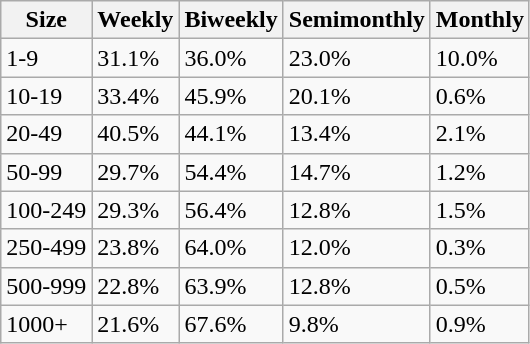<table class="wikitable sortable">
<tr>
<th>Size</th>
<th>Weekly</th>
<th>Biweekly</th>
<th>Semimonthly</th>
<th>Monthly</th>
</tr>
<tr>
<td>1-9</td>
<td>31.1%</td>
<td>36.0%</td>
<td>23.0%</td>
<td>10.0%</td>
</tr>
<tr>
<td>10-19</td>
<td>33.4%</td>
<td>45.9%</td>
<td>20.1%</td>
<td>0.6%</td>
</tr>
<tr>
<td>20-49</td>
<td>40.5%</td>
<td>44.1%</td>
<td>13.4%</td>
<td>2.1%</td>
</tr>
<tr>
<td>50-99</td>
<td>29.7%</td>
<td>54.4%</td>
<td>14.7%</td>
<td>1.2%</td>
</tr>
<tr>
<td>100-249</td>
<td>29.3%</td>
<td>56.4%</td>
<td>12.8%</td>
<td>1.5%</td>
</tr>
<tr>
<td>250-499</td>
<td>23.8%</td>
<td>64.0%</td>
<td>12.0%</td>
<td>0.3%</td>
</tr>
<tr>
<td>500-999</td>
<td>22.8%</td>
<td>63.9%</td>
<td>12.8%</td>
<td>0.5%</td>
</tr>
<tr>
<td>1000+</td>
<td>21.6%</td>
<td>67.6%</td>
<td>9.8%</td>
<td>0.9%</td>
</tr>
</table>
